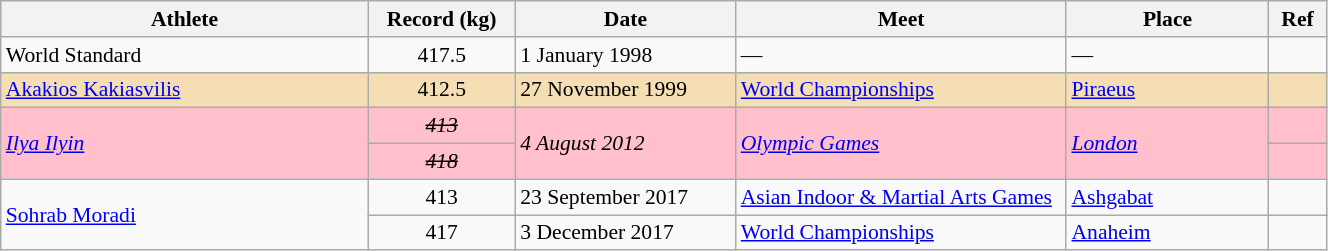<table class="wikitable" style="font-size:90%; width: 70%;">
<tr>
<th width=20%>Athlete</th>
<th width=8%>Record (kg)</th>
<th width=12%>Date</th>
<th width=18%>Meet</th>
<th width=11%>Place</th>
<th width=3%>Ref</th>
</tr>
<tr>
<td>World Standard</td>
<td align="center">417.5</td>
<td>1 January 1998</td>
<td>—</td>
<td>—</td>
<td></td>
</tr>
<tr bgcolor=Wheat>
<td> <a href='#'>Akakios Kakiasvilis</a> </td>
<td align="center">412.5</td>
<td>27 November 1999</td>
<td><a href='#'>World Championships</a></td>
<td><a href='#'>Piraeus</a></td>
<td></td>
</tr>
<tr bgcolor=pink>
<td rowspan=2><em> <a href='#'>Ilya Ilyin</a></em> </td>
<td align="center"><em><s>413</s></em></td>
<td rowspan=2><em>4 August 2012</em></td>
<td rowspan=2><em><a href='#'>Olympic Games</a></em></td>
<td rowspan=2><em><a href='#'>London</a></em></td>
<td></td>
</tr>
<tr bgcolor=pink>
<td align="center"><em><s>418</s></em></td>
<td></td>
</tr>
<tr>
<td rowspan=2> <a href='#'>Sohrab Moradi</a></td>
<td align="center">413</td>
<td>23 September 2017</td>
<td><a href='#'>Asian Indoor & Martial Arts Games</a></td>
<td><a href='#'>Ashgabat</a></td>
<td></td>
</tr>
<tr>
<td align="center">417</td>
<td>3 December 2017</td>
<td><a href='#'>World Championships</a></td>
<td><a href='#'>Anaheim</a></td>
<td></td>
</tr>
</table>
